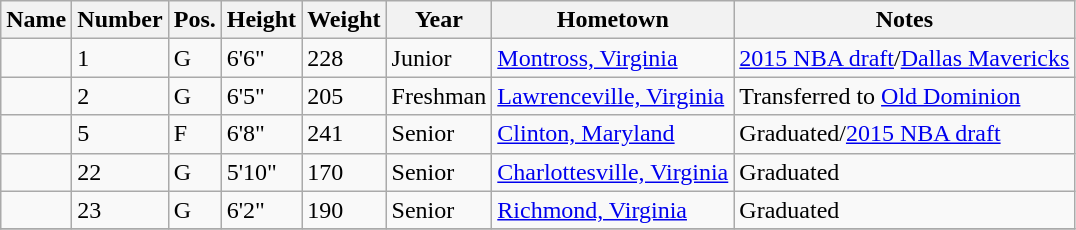<table class="wikitable sortable" border="1">
<tr>
<th>Name</th>
<th>Number</th>
<th>Pos.</th>
<th>Height</th>
<th>Weight</th>
<th>Year</th>
<th>Hometown</th>
<th class="unsortable">Notes</th>
</tr>
<tr>
<td></td>
<td>1</td>
<td>G</td>
<td>6'6"</td>
<td>228</td>
<td>Junior</td>
<td><a href='#'>Montross, Virginia</a></td>
<td><a href='#'>2015 NBA draft</a>/<a href='#'>Dallas Mavericks</a></td>
</tr>
<tr>
<td></td>
<td>2</td>
<td>G</td>
<td>6'5"</td>
<td>205</td>
<td>Freshman</td>
<td><a href='#'>Lawrenceville, Virginia</a></td>
<td>Transferred to <a href='#'>Old Dominion</a></td>
</tr>
<tr>
<td></td>
<td>5</td>
<td>F</td>
<td>6'8"</td>
<td>241</td>
<td>Senior</td>
<td><a href='#'>Clinton, Maryland</a></td>
<td>Graduated/<a href='#'>2015 NBA draft</a></td>
</tr>
<tr>
<td></td>
<td>22</td>
<td>G</td>
<td>5'10"</td>
<td>170</td>
<td>Senior</td>
<td><a href='#'>Charlottesville, Virginia</a></td>
<td>Graduated</td>
</tr>
<tr>
<td></td>
<td>23</td>
<td>G</td>
<td>6'2"</td>
<td>190</td>
<td>Senior</td>
<td><a href='#'>Richmond, Virginia</a></td>
<td>Graduated</td>
</tr>
<tr>
</tr>
</table>
